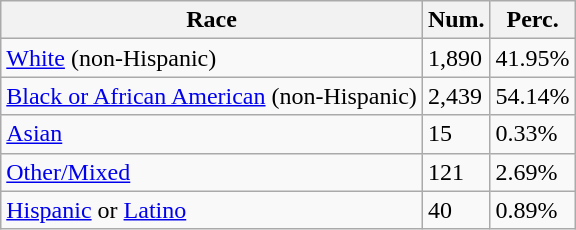<table class="wikitable">
<tr>
<th>Race</th>
<th>Num.</th>
<th>Perc.</th>
</tr>
<tr>
<td><a href='#'>White</a> (non-Hispanic)</td>
<td>1,890</td>
<td>41.95%</td>
</tr>
<tr>
<td><a href='#'>Black or African American</a> (non-Hispanic)</td>
<td>2,439</td>
<td>54.14%</td>
</tr>
<tr>
<td><a href='#'>Asian</a></td>
<td>15</td>
<td>0.33%</td>
</tr>
<tr>
<td><a href='#'>Other/Mixed</a></td>
<td>121</td>
<td>2.69%</td>
</tr>
<tr>
<td><a href='#'>Hispanic</a> or <a href='#'>Latino</a></td>
<td>40</td>
<td>0.89%</td>
</tr>
</table>
